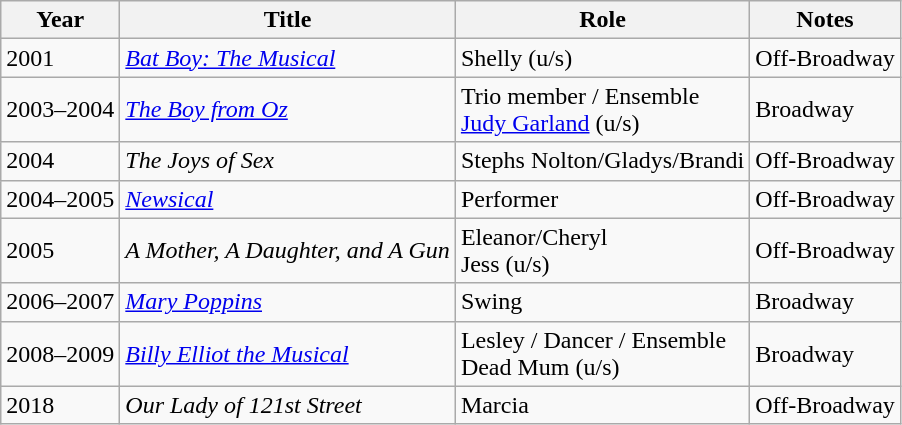<table class="wikitable sortable">
<tr>
<th>Year</th>
<th>Title</th>
<th>Role</th>
<th class="unsortable">Notes</th>
</tr>
<tr>
<td>2001</td>
<td><em><a href='#'>Bat Boy: The Musical</a></em></td>
<td>Shelly (u/s)</td>
<td>Off-Broadway</td>
</tr>
<tr>
<td>2003–2004</td>
<td style="text-align:left;"><em><a href='#'>The Boy from Oz</a></em></td>
<td style="text-align:left;">Trio member / Ensemble<br><a href='#'>Judy Garland</a> (u/s)</td>
<td style="text-align:left;">Broadway</td>
</tr>
<tr>
<td>2004</td>
<td><em>The Joys of Sex</em></td>
<td>Stephs Nolton/Gladys/Brandi</td>
<td>Off-Broadway</td>
</tr>
<tr>
<td>2004–2005</td>
<td><em><a href='#'>Newsical</a></em></td>
<td>Performer</td>
<td>Off-Broadway</td>
</tr>
<tr>
<td>2005</td>
<td><em>A Mother, A Daughter, and A Gun</em></td>
<td>Eleanor/Cheryl<br>Jess (u/s)</td>
<td>Off-Broadway</td>
</tr>
<tr>
<td>2006–2007</td>
<td style="text-align:left;"><em><a href='#'>Mary Poppins</a></em></td>
<td style="text-align:left;">Swing</td>
<td style="text-align:left;">Broadway</td>
</tr>
<tr>
<td>2008–2009</td>
<td style="text-align:left;"><em><a href='#'>Billy Elliot the Musical</a></em></td>
<td style="text-align:left;">Lesley / Dancer / Ensemble<br>Dead Mum (u/s)</td>
<td style="text-align:left;">Broadway</td>
</tr>
<tr>
<td>2018</td>
<td><em>Our Lady of 121st Street</em></td>
<td>Marcia</td>
<td>Off-Broadway</td>
</tr>
</table>
